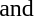<table>
<tr>
<td></td>
<td width="100pt" style="text-align: center;">and</td>
<td></td>
</tr>
</table>
